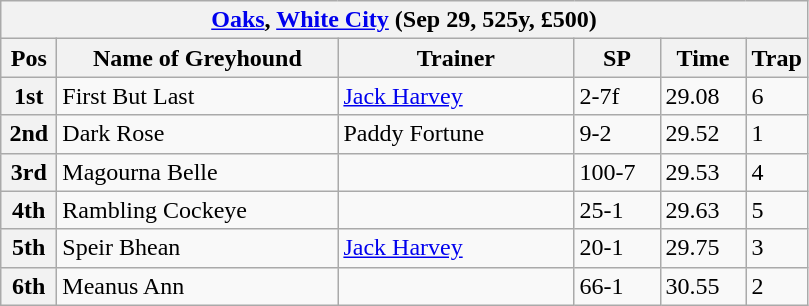<table class="wikitable">
<tr>
<th colspan="6"><a href='#'>Oaks</a>, <a href='#'>White City</a> (Sep 29, 525y, £500)</th>
</tr>
<tr>
<th width=30>Pos</th>
<th width=180>Name of Greyhound</th>
<th width=150>Trainer</th>
<th width=50>SP</th>
<th width=50>Time</th>
<th width=30>Trap</th>
</tr>
<tr>
<th>1st</th>
<td>First But Last</td>
<td><a href='#'>Jack Harvey</a></td>
<td>2-7f</td>
<td>29.08</td>
<td>6</td>
</tr>
<tr>
<th>2nd</th>
<td>Dark Rose</td>
<td>Paddy Fortune</td>
<td>9-2</td>
<td>29.52</td>
<td>1</td>
</tr>
<tr>
<th>3rd</th>
<td>Magourna Belle</td>
<td></td>
<td>100-7</td>
<td>29.53</td>
<td>4</td>
</tr>
<tr>
<th>4th</th>
<td>Rambling Cockeye</td>
<td></td>
<td>25-1</td>
<td>29.63</td>
<td>5</td>
</tr>
<tr>
<th>5th</th>
<td>Speir Bhean</td>
<td><a href='#'>Jack Harvey</a></td>
<td>20-1</td>
<td>29.75</td>
<td>3</td>
</tr>
<tr>
<th>6th</th>
<td>Meanus Ann</td>
<td></td>
<td>66-1</td>
<td>30.55</td>
<td>2</td>
</tr>
</table>
